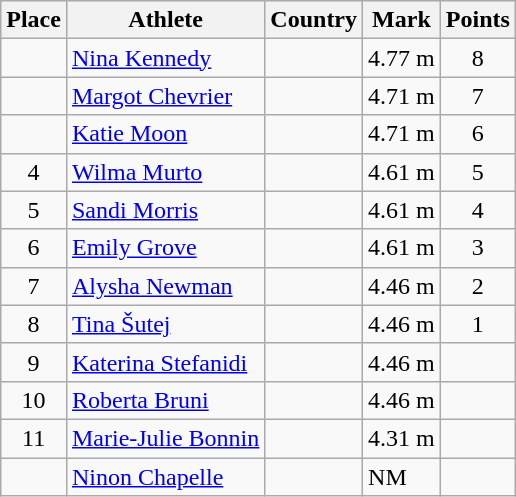<table class="wikitable">
<tr>
<th>Place</th>
<th>Athlete</th>
<th>Country</th>
<th>Mark</th>
<th>Points</th>
</tr>
<tr>
<td align=center></td>
<td><a href='#'>Nina Kennedy</a></td>
<td></td>
<td>4.77 m</td>
<td align=center>8</td>
</tr>
<tr>
<td align=center></td>
<td><a href='#'>Margot Chevrier</a></td>
<td></td>
<td>4.71 m</td>
<td align=center>7</td>
</tr>
<tr>
<td align=center></td>
<td><a href='#'>Katie Moon</a></td>
<td></td>
<td>4.71 m</td>
<td align=center>6</td>
</tr>
<tr>
<td align=center>4</td>
<td><a href='#'>Wilma Murto</a></td>
<td></td>
<td>4.61 m</td>
<td align=center>5</td>
</tr>
<tr>
<td align=center>5</td>
<td><a href='#'>Sandi Morris</a></td>
<td></td>
<td>4.61 m</td>
<td align=center>4</td>
</tr>
<tr>
<td align=center>6</td>
<td><a href='#'>Emily Grove</a></td>
<td></td>
<td>4.61 m</td>
<td align=center>3</td>
</tr>
<tr>
<td align=center>7</td>
<td><a href='#'>Alysha Newman</a></td>
<td></td>
<td>4.46 m</td>
<td align=center>2</td>
</tr>
<tr>
<td align=center>8</td>
<td><a href='#'>Tina Šutej</a></td>
<td></td>
<td>4.46 m</td>
<td align=center>1</td>
</tr>
<tr>
<td align=center>9</td>
<td><a href='#'>Katerina Stefanidi</a></td>
<td></td>
<td>4.46 m</td>
<td align=center></td>
</tr>
<tr>
<td align=center>10</td>
<td><a href='#'>Roberta Bruni</a></td>
<td></td>
<td>4.46 m</td>
<td align=center></td>
</tr>
<tr>
<td align=center>11</td>
<td><a href='#'>Marie-Julie Bonnin</a></td>
<td></td>
<td>4.31 m</td>
<td align=center></td>
</tr>
<tr>
<td align=center></td>
<td><a href='#'>Ninon Chapelle</a></td>
<td></td>
<td>NM</td>
<td align=center></td>
</tr>
</table>
